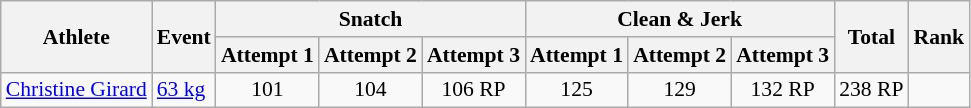<table class="wikitable" border="1" style="font-size:90%;">
<tr>
<th rowspan=2>Athlete</th>
<th rowspan=2>Event</th>
<th colspan=3>Snatch</th>
<th colspan=3>Clean & Jerk</th>
<th rowspan=2>Total</th>
<th rowspan=2>Rank</th>
</tr>
<tr>
<th>Attempt 1</th>
<th>Attempt 2</th>
<th>Attempt 3</th>
<th>Attempt 1</th>
<th>Attempt 2</th>
<th>Attempt 3</th>
</tr>
<tr>
<td><a href='#'>Christine Girard</a></td>
<td><a href='#'>63 kg</a></td>
<td align=center>101</td>
<td align=center>104</td>
<td align=center>106 RP</td>
<td align=center>125</td>
<td align=center>129</td>
<td align=center>132 RP</td>
<td align=center>238 RP</td>
<td align=center></td>
</tr>
</table>
